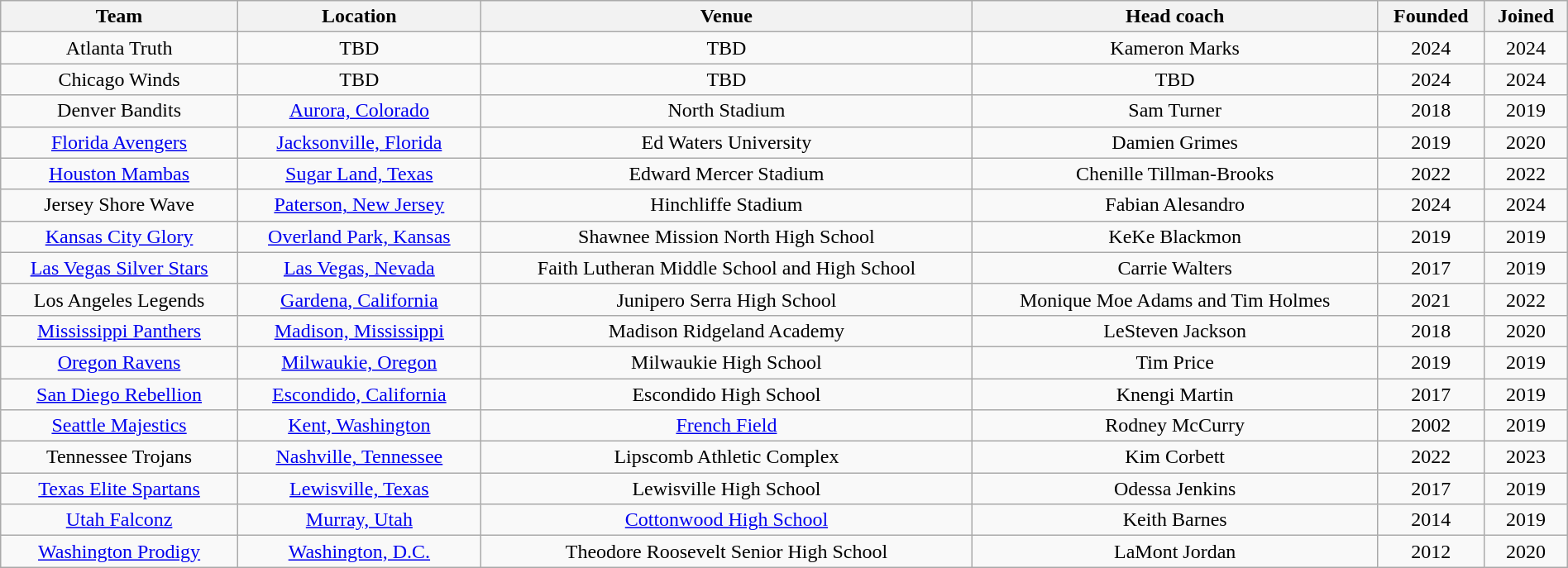<table class="wikitable sortable" width="100%" style="text-align:center">
<tr>
<th>Team</th>
<th>Location</th>
<th>Venue</th>
<th>Head coach</th>
<th>Founded</th>
<th>Joined</th>
</tr>
<tr>
<td>Atlanta Truth</td>
<td>TBD</td>
<td>TBD</td>
<td>Kameron Marks</td>
<td>2024</td>
<td>2024</td>
</tr>
<tr>
<td>Chicago Winds</td>
<td>TBD</td>
<td>TBD</td>
<td>TBD</td>
<td>2024</td>
<td>2024</td>
</tr>
<tr>
<td>Denver Bandits</td>
<td><a href='#'>Aurora, Colorado</a></td>
<td>North Stadium</td>
<td>Sam Turner</td>
<td>2018</td>
<td>2019</td>
</tr>
<tr>
<td><a href='#'>Florida Avengers</a></td>
<td><a href='#'>Jacksonville, Florida</a></td>
<td>Ed Waters University</td>
<td>Damien Grimes</td>
<td>2019</td>
<td>2020</td>
</tr>
<tr>
<td><a href='#'>Houston Mambas</a></td>
<td><a href='#'>Sugar Land, Texas</a></td>
<td>Edward Mercer Stadium</td>
<td>Chenille Tillman-Brooks</td>
<td>2022</td>
<td>2022</td>
</tr>
<tr>
<td>Jersey Shore Wave</td>
<td><a href='#'>Paterson, New Jersey</a></td>
<td>Hinchliffe Stadium</td>
<td>Fabian Alesandro</td>
<td>2024</td>
<td>2024</td>
</tr>
<tr>
<td><a href='#'>Kansas City Glory</a></td>
<td><a href='#'>Overland Park, Kansas</a></td>
<td>Shawnee Mission North High School</td>
<td>KeKe Blackmon</td>
<td>2019</td>
<td>2019</td>
</tr>
<tr>
<td><a href='#'>Las Vegas Silver Stars</a></td>
<td><a href='#'>Las Vegas, Nevada</a></td>
<td>Faith Lutheran Middle School and High School</td>
<td>Carrie Walters</td>
<td>2017</td>
<td>2019</td>
</tr>
<tr>
<td>Los Angeles Legends</td>
<td><a href='#'>Gardena, California</a></td>
<td>Junipero Serra High School</td>
<td>Monique Moe Adams and Tim Holmes</td>
<td>2021</td>
<td>2022</td>
</tr>
<tr>
<td><a href='#'>Mississippi Panthers</a></td>
<td><a href='#'>Madison, Mississippi</a></td>
<td>Madison Ridgeland Academy</td>
<td>LeSteven Jackson</td>
<td>2018</td>
<td>2020</td>
</tr>
<tr>
<td><a href='#'>Oregon Ravens</a></td>
<td><a href='#'>Milwaukie, Oregon</a></td>
<td>Milwaukie High School</td>
<td>Tim Price</td>
<td>2019</td>
<td>2019</td>
</tr>
<tr>
<td><a href='#'>San Diego Rebellion</a></td>
<td><a href='#'>Escondido, California</a></td>
<td>Escondido High School</td>
<td>Knengi Martin</td>
<td>2017</td>
<td>2019</td>
</tr>
<tr>
<td><a href='#'>Seattle Majestics</a></td>
<td><a href='#'>Kent, Washington</a></td>
<td><a href='#'>French Field</a></td>
<td>Rodney McCurry</td>
<td>2002</td>
<td>2019</td>
</tr>
<tr>
<td>Tennessee Trojans</td>
<td><a href='#'>Nashville, Tennessee</a></td>
<td>Lipscomb Athletic Complex</td>
<td>Kim Corbett</td>
<td>2022</td>
<td>2023</td>
</tr>
<tr>
<td><a href='#'>Texas Elite Spartans</a></td>
<td><a href='#'>Lewisville, Texas</a></td>
<td>Lewisville High School</td>
<td>Odessa Jenkins</td>
<td>2017</td>
<td>2019</td>
</tr>
<tr>
<td><a href='#'>Utah Falconz</a></td>
<td><a href='#'>Murray, Utah</a></td>
<td><a href='#'>Cottonwood High School</a></td>
<td>Keith Barnes</td>
<td>2014</td>
<td>2019</td>
</tr>
<tr>
<td><a href='#'>Washington Prodigy</a></td>
<td><a href='#'>Washington, D.C.</a></td>
<td>Theodore Roosevelt Senior High School</td>
<td>LaMont Jordan</td>
<td>2012</td>
<td>2020</td>
</tr>
</table>
